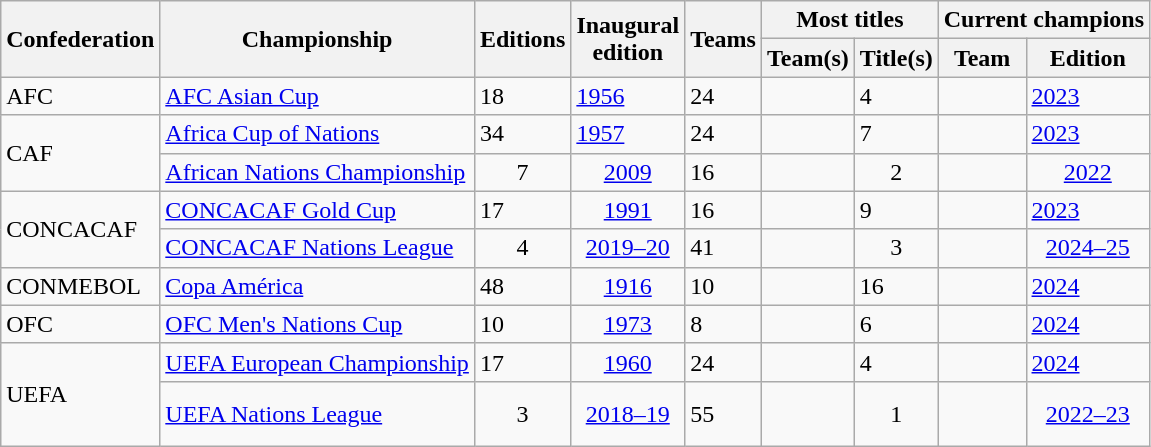<table class="sortable wikitable defaultcenter col1left col2left col6left col8left " style="text-align: centre">
<tr>
<th rowspan=2>Confederation</th>
<th rowspan=2>Championship</th>
<th rowspan="2">Editions</th>
<th rowspan="2">Inaugural<br>edition</th>
<th rowspan=2>Teams</th>
<th colspan=2>Most titles</th>
<th colspan=2>Current champions</th>
</tr>
<tr>
<th class="unsortable">Team(s)</th>
<th class="unsortable">Title(s)</th>
<th class="unsortable">Team</th>
<th>Edition</th>
</tr>
<tr>
<td>AFC</td>
<td><a href='#'>AFC Asian Cup</a></td>
<td>18</td>
<td><a href='#'>1956</a></td>
<td>24</td>
<td></td>
<td>4</td>
<td></td>
<td><a href='#'>2023</a></td>
</tr>
<tr>
<td rowspan=2>CAF</td>
<td><a href='#'>Africa Cup of Nations</a></td>
<td>34</td>
<td><a href='#'>1957</a></td>
<td>24</td>
<td></td>
<td>7</td>
<td></td>
<td><a href='#'>2023</a></td>
</tr>
<tr>
<td><a href='#'>African Nations Championship</a></td>
<td style="text-align: center">7</td>
<td align="center"><a href='#'>2009</a></td>
<td>16</td>
<td style="text-align: left"><br></td>
<td style="text-align: center">2</td>
<td style="text-align: left"></td>
<td style="text-align: center"><a href='#'>2022</a></td>
</tr>
<tr>
<td rowspan=2>CONCACAF</td>
<td><a href='#'>CONCACAF Gold Cup</a></td>
<td>17</td>
<td align="center"><a href='#'>1991</a></td>
<td>16</td>
<td></td>
<td>9</td>
<td></td>
<td><a href='#'>2023</a></td>
</tr>
<tr>
<td><a href='#'>CONCACAF Nations League</a></td>
<td style="text-align: center;">4</td>
<td align="center"><a href='#'>2019–20</a></td>
<td>41</td>
<td style="text-align: left;"></td>
<td style="text-align: center;">3</td>
<td style="text-align: left;"></td>
<td style="text-align: center;"><a href='#'>2024–25</a></td>
</tr>
<tr>
<td>CONMEBOL</td>
<td><a href='#'>Copa América</a></td>
<td>48</td>
<td align="center"><a href='#'>1916</a></td>
<td>10</td>
<td></td>
<td>16</td>
<td></td>
<td><a href='#'>2024</a></td>
</tr>
<tr>
<td>OFC</td>
<td><a href='#'>OFC Men's Nations Cup</a></td>
<td>10</td>
<td align="center"><a href='#'>1973</a></td>
<td>8</td>
<td></td>
<td>6</td>
<td></td>
<td><a href='#'>2024</a></td>
</tr>
<tr>
<td rowspan=2>UEFA</td>
<td><a href='#'>UEFA European Championship</a></td>
<td>17</td>
<td align="center"><a href='#'>1960</a></td>
<td>24</td>
<td></td>
<td>4</td>
<td></td>
<td><a href='#'>2024</a></td>
</tr>
<tr>
<td><a href='#'>UEFA Nations League</a></td>
<td style="text-align: center;">3</td>
<td align="center"><a href='#'>2018–19</a></td>
<td>55</td>
<td style="text-align: left;"> <br>  <br> </td>
<td style="text-align: center;">1</td>
<td style="text-align: left;"></td>
<td style="text-align: center;"><a href='#'>2022–23</a></td>
</tr>
</table>
